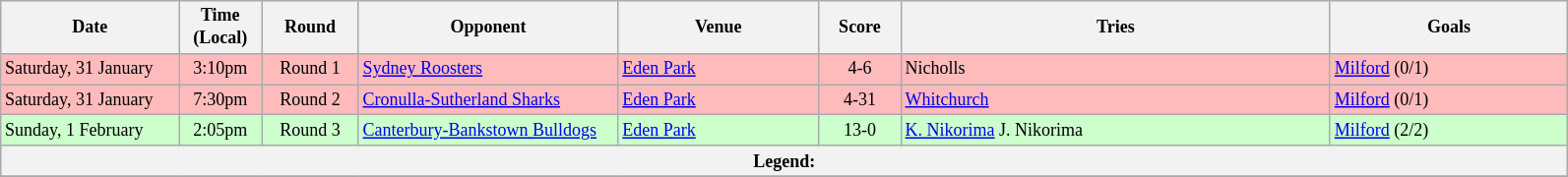<table class="wikitable" style="font-size:75%;">
<tr>
<th width="115">Date</th>
<th width="50">Time (Local)</th>
<th width="60">Round</th>
<th width="170">Opponent</th>
<th width="130">Venue</th>
<th width="50">Score</th>
<th width="285">Tries</th>
<th width="155">Goals</th>
</tr>
<tr bgcolor=#FFBBBB>
<td>Saturday, 31 January</td>
<td style="text-align:center;">3:10pm</td>
<td style="text-align:center;">Round 1</td>
<td> <a href='#'>Sydney Roosters</a></td>
<td><a href='#'>Eden Park</a></td>
<td style="text-align:center;">4-6</td>
<td>Nicholls</td>
<td><a href='#'>Milford</a> (0/1)</td>
</tr>
<tr bgcolor=#FFBBBB>
<td>Saturday, 31 January</td>
<td style="text-align:center;">7:30pm</td>
<td style="text-align:center;">Round 2</td>
<td> <a href='#'>Cronulla-Sutherland Sharks</a></td>
<td><a href='#'>Eden Park</a></td>
<td style="text-align:center;">4-31</td>
<td><a href='#'>Whitchurch</a></td>
<td><a href='#'>Milford</a> (0/1)</td>
</tr>
<tr bgcolor=#CCFFCC>
<td>Sunday, 1 February</td>
<td style="text-align:center;">2:05pm</td>
<td style="text-align:center;">Round 3</td>
<td> <a href='#'>Canterbury-Bankstown Bulldogs</a></td>
<td><a href='#'>Eden Park</a></td>
<td style="text-align:center;">13-0</td>
<td><a href='#'>K. Nikorima</a> J. Nikorima</td>
<td><a href='#'>Milford</a> (2/2)</td>
</tr>
<tr>
<th colspan="8"><strong>Legend</strong>:   </th>
</tr>
<tr>
</tr>
</table>
